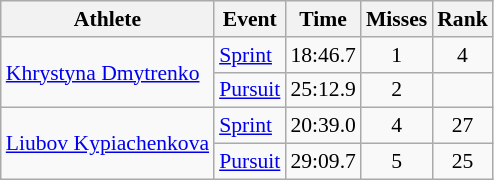<table class="wikitable" style="font-size:90%">
<tr>
<th>Athlete</th>
<th>Event</th>
<th>Time</th>
<th>Misses</th>
<th>Rank</th>
</tr>
<tr align=center>
<td align=left rowspan=2><a href='#'>Khrystyna Dmytrenko</a></td>
<td align=left><a href='#'>Sprint</a></td>
<td>18:46.7</td>
<td>1</td>
<td>4</td>
</tr>
<tr align=center>
<td align=left><a href='#'>Pursuit</a></td>
<td>25:12.9</td>
<td>2</td>
<td></td>
</tr>
<tr align=center>
<td align=left rowspan=2><a href='#'>Liubov Kypiachenkova</a></td>
<td align=left><a href='#'>Sprint</a></td>
<td>20:39.0</td>
<td>4</td>
<td>27</td>
</tr>
<tr align=center>
<td align=left><a href='#'>Pursuit</a></td>
<td>29:09.7</td>
<td>5</td>
<td>25</td>
</tr>
</table>
